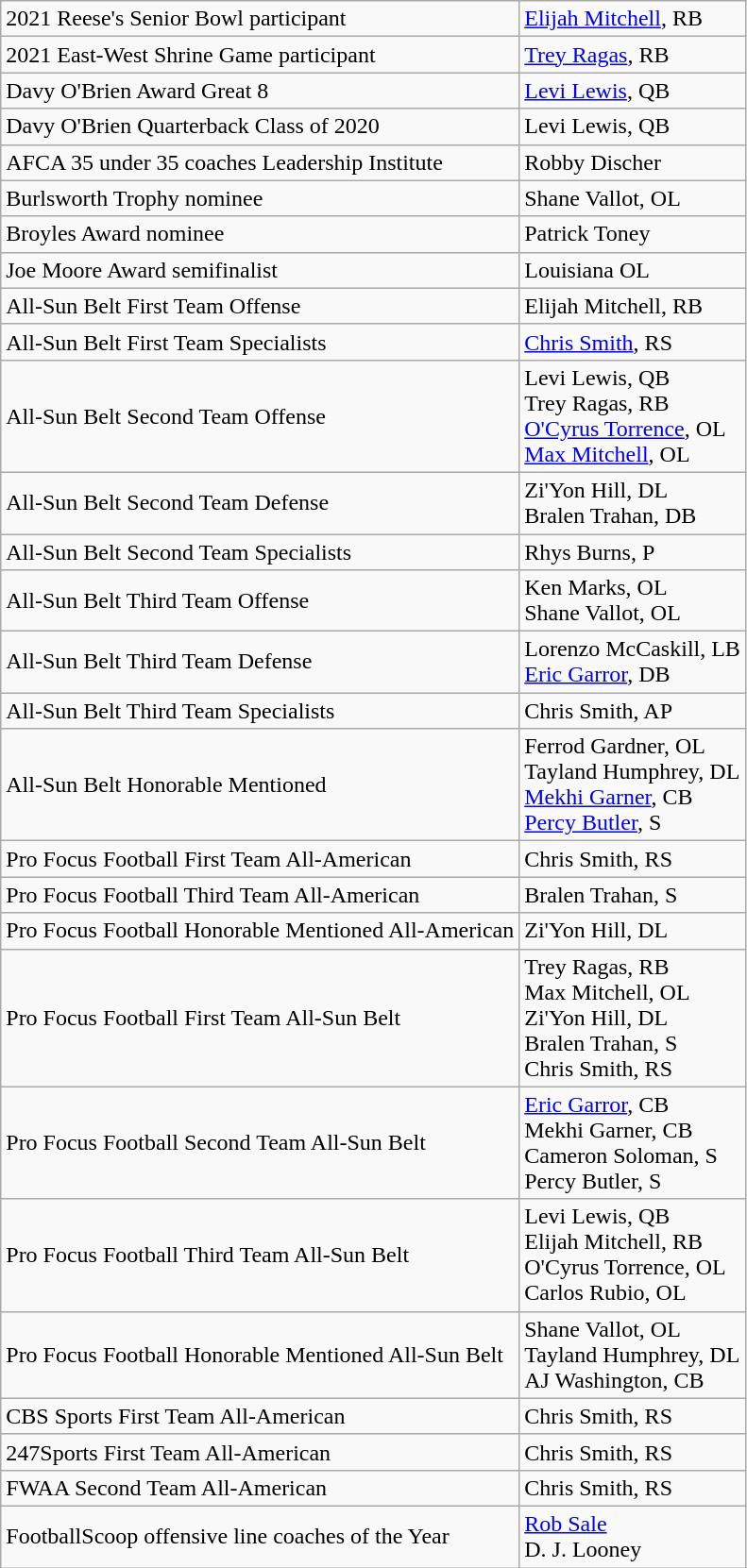<table class="wikitable">
<tr>
<td>2021 Reese's Senior Bowl participant</td>
<td><a href='#'>Elijah Mitchell</a>, RB</td>
</tr>
<tr>
<td>2021 East-West Shrine Game participant</td>
<td><a href='#'>Trey Ragas</a>, RB</td>
</tr>
<tr>
<td>Davy O'Brien Award Great 8</td>
<td><a href='#'>Levi Lewis</a>, QB</td>
</tr>
<tr>
<td>Davy O'Brien Quarterback Class of 2020</td>
<td>Levi Lewis, QB</td>
</tr>
<tr>
<td>AFCA 35 under 35 coaches Leadership Institute</td>
<td>Robby Discher</td>
</tr>
<tr>
<td>Burlsworth Trophy nominee</td>
<td>Shane Vallot, OL</td>
</tr>
<tr>
<td>Broyles Award nominee</td>
<td>Patrick Toney</td>
</tr>
<tr>
<td>Joe Moore Award semifinalist</td>
<td>Louisiana OL</td>
</tr>
<tr>
<td>All-Sun Belt First Team Offense</td>
<td>Elijah Mitchell, RB</td>
</tr>
<tr>
<td>All-Sun Belt First Team Specialists</td>
<td><a href='#'>Chris Smith</a>, RS</td>
</tr>
<tr>
<td>All-Sun Belt Second Team Offense</td>
<td>Levi Lewis, QB<br>Trey Ragas, RB<br><a href='#'>O'Cyrus Torrence</a>, OL<br><a href='#'>Max Mitchell</a>, OL</td>
</tr>
<tr>
<td>All-Sun Belt Second Team Defense</td>
<td>Zi'Yon Hill, DL<br>Bralen Trahan, DB</td>
</tr>
<tr>
<td>All-Sun Belt Second Team Specialists</td>
<td>Rhys Burns, P</td>
</tr>
<tr>
<td>All-Sun Belt Third Team Offense</td>
<td>Ken Marks, OL<br>Shane Vallot, OL</td>
</tr>
<tr>
<td>All-Sun Belt Third Team Defense</td>
<td>Lorenzo McCaskill, LB<br><a href='#'>Eric Garror</a>, DB</td>
</tr>
<tr>
<td>All-Sun Belt Third Team Specialists</td>
<td>Chris Smith, AP</td>
</tr>
<tr>
<td>All-Sun Belt Honorable Mentioned</td>
<td>Ferrod Gardner, OL<br>Tayland Humphrey, DL<br><a href='#'>Mekhi Garner</a>, CB<br><a href='#'>Percy Butler</a>, S</td>
</tr>
<tr>
<td>Pro Focus Football First Team All-American</td>
<td>Chris Smith, RS</td>
</tr>
<tr>
<td>Pro Focus Football Third Team All-American</td>
<td>Bralen Trahan, S</td>
</tr>
<tr>
<td>Pro Focus Football Honorable Mentioned All-American</td>
<td>Zi'Yon Hill, DL</td>
</tr>
<tr>
<td>Pro Focus Football First Team All-Sun Belt</td>
<td>Trey Ragas, RB<br>Max Mitchell, OL<br>Zi'Yon Hill, DL<br>Bralen Trahan, S<br>Chris Smith, RS</td>
</tr>
<tr>
<td>Pro Focus Football Second Team All-Sun Belt</td>
<td><a href='#'>Eric Garror</a>, CB<br>Mekhi Garner, CB<br>Cameron Soloman, S<br>Percy Butler, S</td>
</tr>
<tr>
<td>Pro Focus Football Third Team All-Sun Belt</td>
<td>Levi Lewis, QB<br>Elijah Mitchell, RB<br>O'Cyrus Torrence, OL<br>Carlos Rubio, OL</td>
</tr>
<tr>
<td>Pro Focus Football Honorable Mentioned All-Sun Belt</td>
<td>Shane Vallot, OL<br>Tayland Humphrey, DL<br>AJ Washington, CB</td>
</tr>
<tr>
<td>CBS Sports First Team All-American</td>
<td>Chris Smith, RS</td>
</tr>
<tr>
<td>247Sports First Team All-American</td>
<td>Chris Smith, RS</td>
</tr>
<tr>
<td>FWAA Second Team All-American</td>
<td>Chris Smith, RS</td>
</tr>
<tr>
<td>FootballScoop offensive line coaches of the Year</td>
<td><a href='#'>Rob Sale</a><br>D. J. Looney</td>
</tr>
</table>
